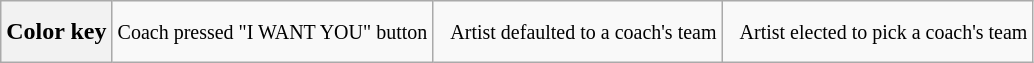<table class="wikitable" style="height:2.6em">
<tr>
<th>Color key</th>
<td><span></span> <small>Coach pressed "I WANT YOU" button </small></td>
<td><span> </span> <small>Artist defaulted to a coach's team </small></td>
<td><span> </span> <small>Artist elected to pick a coach's team </small></td>
</tr>
</table>
